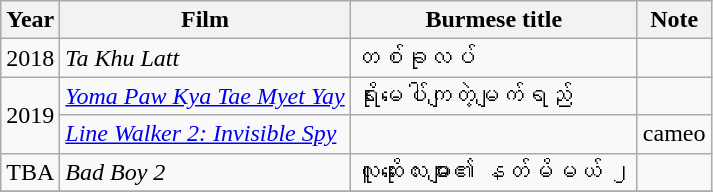<table class="wikitable sortable">
<tr>
<th>Year</th>
<th>Film</th>
<th>Burmese title</th>
<th>Note</th>
</tr>
<tr>
<td>2018</td>
<td><em>Ta Khu Latt</em></td>
<td>တစ်ခုလပ်</td>
<td></td>
</tr>
<tr>
<td rowspan=2>2019</td>
<td><em><a href='#'>Yoma Paw Kya Tae Myet Yay</a></em></td>
<td>ရိုးမပေါ်ကျတဲ့မျက်ရည်</td>
<td></td>
</tr>
<tr>
<td><em><a href='#'>Line Walker 2: Invisible Spy</a></em></td>
<td></td>
<td>cameo</td>
</tr>
<tr>
<td>TBA</td>
<td><em>Bad Boy 2</em></td>
<td>လူဆိုးလေးများ၏ နတ်မိမယ် ၂</td>
<td></td>
</tr>
<tr>
</tr>
</table>
